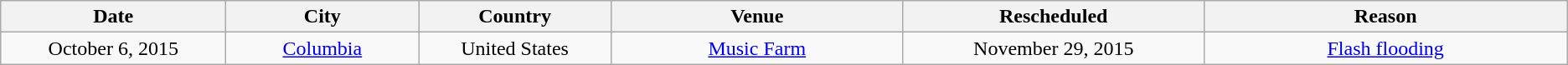<table class="wikitable" style="text-align:center;">
<tr>
<th scope="col" style="width:12em;">Date</th>
<th scope="col" style="width:10em;">City</th>
<th scope="col" style="width:10em;">Country</th>
<th scope="col" style="width:16em;">Venue</th>
<th scope="col" style="width:16em;">Rescheduled</th>
<th scope="col" style="width:20em;">Reason</th>
</tr>
<tr>
<td>October 6, 2015</td>
<td><a href='#'>Columbia</a></td>
<td>United States</td>
<td><a href='#'>Music Farm</a></td>
<td>November 29, 2015</td>
<td><a href='#'>Flash flooding</a></td>
</tr>
</table>
